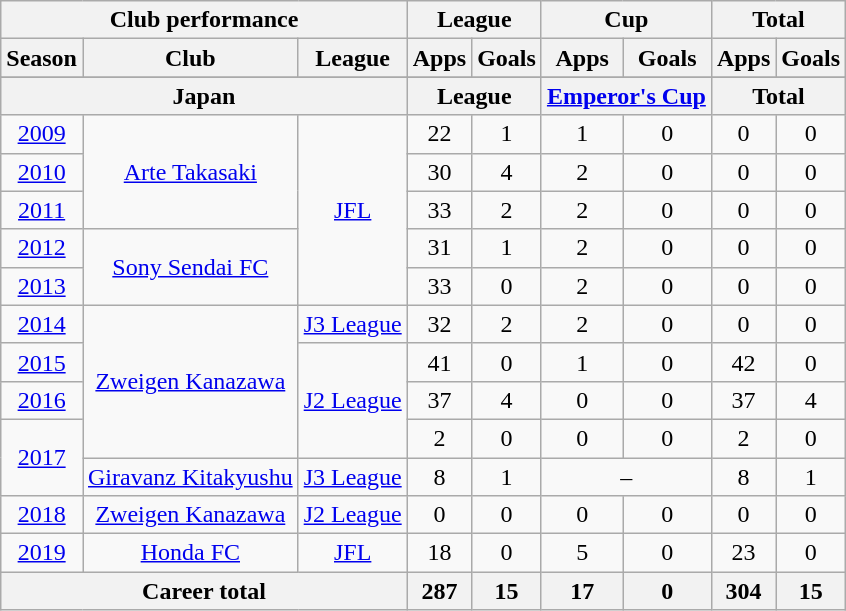<table class="wikitable" style="text-align:center">
<tr>
<th colspan=3>Club performance</th>
<th colspan=2>League</th>
<th colspan=2>Cup</th>
<th colspan=2>Total</th>
</tr>
<tr>
<th>Season</th>
<th>Club</th>
<th>League</th>
<th>Apps</th>
<th>Goals</th>
<th>Apps</th>
<th>Goals</th>
<th>Apps</th>
<th>Goals</th>
</tr>
<tr>
</tr>
<tr>
<th colspan=3>Japan</th>
<th colspan=2>League</th>
<th colspan=2><a href='#'>Emperor's Cup</a></th>
<th colspan=2>Total</th>
</tr>
<tr>
<td><a href='#'>2009</a></td>
<td rowspan="3"><a href='#'>Arte Takasaki</a></td>
<td rowspan="5"><a href='#'>JFL</a></td>
<td>22</td>
<td>1</td>
<td>1</td>
<td>0</td>
<td>0</td>
<td>0</td>
</tr>
<tr>
<td><a href='#'>2010</a></td>
<td>30</td>
<td>4</td>
<td>2</td>
<td>0</td>
<td>0</td>
<td>0</td>
</tr>
<tr>
<td><a href='#'>2011</a></td>
<td>33</td>
<td>2</td>
<td>2</td>
<td>0</td>
<td>0</td>
<td>0</td>
</tr>
<tr>
<td><a href='#'>2012</a></td>
<td rowspan="2"><a href='#'>Sony Sendai FC</a></td>
<td>31</td>
<td>1</td>
<td>2</td>
<td>0</td>
<td>0</td>
<td>0</td>
</tr>
<tr>
<td><a href='#'>2013</a></td>
<td>33</td>
<td>0</td>
<td>2</td>
<td>0</td>
<td>0</td>
<td>0</td>
</tr>
<tr>
<td><a href='#'>2014</a></td>
<td rowspan="4"><a href='#'>Zweigen Kanazawa</a></td>
<td rowspan="1"><a href='#'>J3 League</a></td>
<td>32</td>
<td>2</td>
<td>2</td>
<td>0</td>
<td>0</td>
<td>0</td>
</tr>
<tr>
<td><a href='#'>2015</a></td>
<td rowspan="3"><a href='#'>J2 League</a></td>
<td>41</td>
<td>0</td>
<td>1</td>
<td>0</td>
<td>42</td>
<td>0</td>
</tr>
<tr>
<td><a href='#'>2016</a></td>
<td>37</td>
<td>4</td>
<td>0</td>
<td>0</td>
<td>37</td>
<td>4</td>
</tr>
<tr>
<td rowspan="2"><a href='#'>2017</a></td>
<td>2</td>
<td>0</td>
<td>0</td>
<td>0</td>
<td>2</td>
<td>0</td>
</tr>
<tr>
<td><a href='#'>Giravanz Kitakyushu</a></td>
<td><a href='#'>J3 League</a></td>
<td>8</td>
<td>1</td>
<td colspan="2">–</td>
<td>8</td>
<td>1</td>
</tr>
<tr>
<td><a href='#'>2018</a></td>
<td><a href='#'>Zweigen Kanazawa</a></td>
<td><a href='#'>J2 League</a></td>
<td>0</td>
<td>0</td>
<td>0</td>
<td>0</td>
<td>0</td>
<td>0</td>
</tr>
<tr>
<td><a href='#'>2019</a></td>
<td rowspan="1"><a href='#'>Honda FC</a></td>
<td rowspan="1"><a href='#'>JFL</a></td>
<td>18</td>
<td>0</td>
<td>5</td>
<td>0</td>
<td>23</td>
<td>0</td>
</tr>
<tr>
<th colspan=3>Career total</th>
<th>287</th>
<th>15</th>
<th>17</th>
<th>0</th>
<th>304</th>
<th>15</th>
</tr>
</table>
